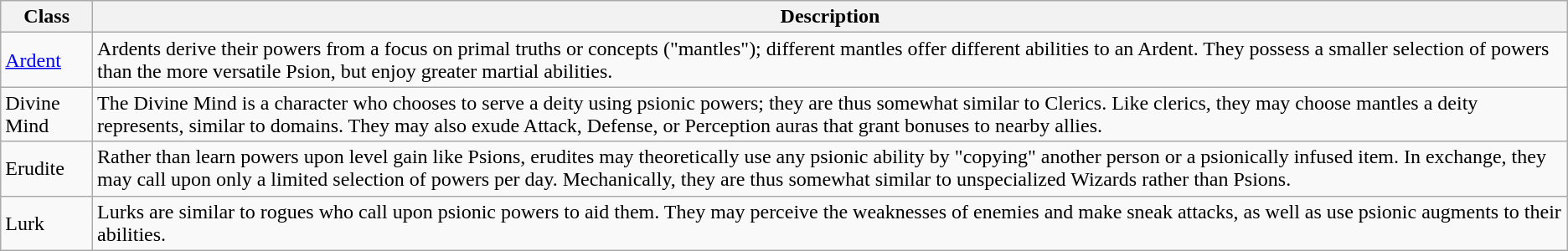<table class="wikitable">
<tr>
<th>Class</th>
<th>Description</th>
</tr>
<tr>
<td><a href='#'>Ardent</a></td>
<td>Ardents derive their powers from a focus on primal truths or concepts ("mantles"); different mantles offer different abilities to an Ardent. They possess a smaller selection of powers than the more versatile Psion, but enjoy greater martial abilities.</td>
</tr>
<tr>
<td>Divine Mind</td>
<td>The Divine Mind is a character who chooses to serve a deity using psionic powers; they are thus somewhat similar to Clerics. Like clerics, they may choose mantles a deity represents, similar to domains. They may also exude Attack, Defense, or Perception auras that grant bonuses to nearby allies.</td>
</tr>
<tr>
<td>Erudite</td>
<td>Rather than learn powers upon level gain like Psions, erudites may theoretically use any psionic ability by "copying" another person or a psionically infused item. In exchange, they may call upon only a limited selection of powers per day. Mechanically, they are thus somewhat similar to unspecialized Wizards rather than Psions.</td>
</tr>
<tr>
<td>Lurk</td>
<td>Lurks are similar to rogues who call upon psionic powers to aid them. They may perceive the weaknesses of enemies and make sneak attacks, as well as use psionic augments to their abilities.</td>
</tr>
</table>
